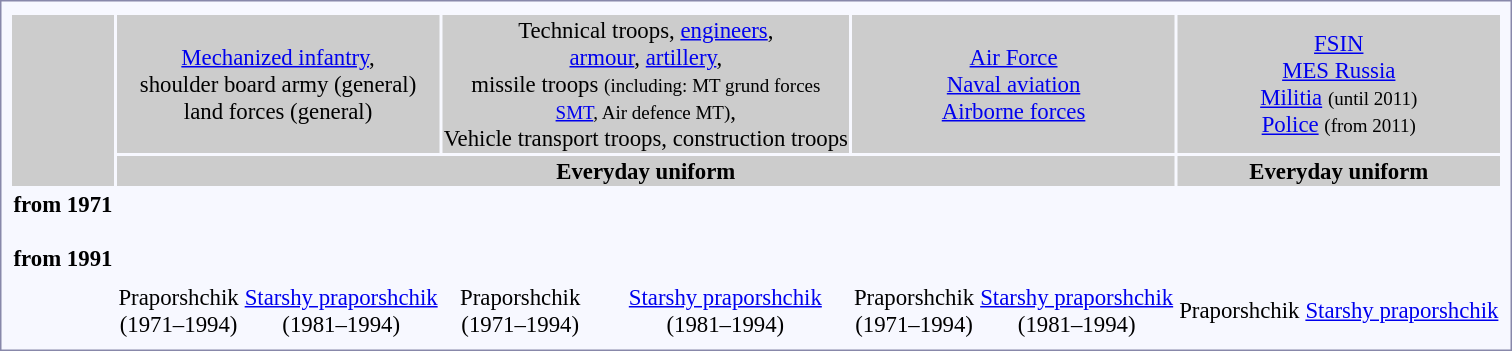<table style="border:1px solid #8888aa; background-color:#f7f8ff; padding:5px; font-size:95%; margin: 0px 12px 12px 0px;">
<tr>
</tr>
<tr bgcolor="#CCCCCC" align="center">
<th rowspan=2></th>
<td colspan=2><a href='#'>Mechanized infantry</a>,<br>shoulder board army (general)<br>land forces (general)</td>
<td colspan=2>Technical troops, <a href='#'>engineers</a>,<br><a href='#'>armour</a>, <a href='#'>artillery</a>,<br>missile troops <small>(including: MT grund forces<br><a href='#'>SMT</a>, Air defence MT)</small>,<br>Vehicle transport troops, construction troops</td>
<td colspan=2><a href='#'>Air Force</a><br><a href='#'>Naval aviation</a><br><a href='#'>Airborne forces</a></td>
<td colspan="2"><a href='#'>FSIN</a><br><a href='#'>MES Russia</a><br><a href='#'>Militia</a> <small>(until 2011)</small><br><a href='#'>Police</a> <small>(from 2011)</small></td>
</tr>
<tr bgcolor="#CCCCCC">
<th colspan=6; align="center">Everyday uniform</th>
<th colspan=2>Everyday uniform</th>
</tr>
<tr align="center">
<th>from 1971<br><br>from 1991<br></th>
<td></td>
<td></td>
<td></td>
<td></td>
<td></td>
<td></td>
<td></td>
<td></td>
</tr>
<tr>
</tr>
<tr rowspan="2">
</tr>
<tr align="center">
<td></td>
<td>Praporshchik<br>(1971–1994)</td>
<td><a href='#'>Starshy praporshchik</a><br>(1981–1994)</td>
<td>Praporshchik<br>(1971–1994)</td>
<td><a href='#'>Starshy praporshchik</a><br>(1981–1994)</td>
<td>Praporshchik<br>(1971–1994)</td>
<td><a href='#'>Starshy praporshchik</a><br>(1981–1994)</td>
<td>Praporshchik</td>
<td><a href='#'>Starshy praporshchik</a></td>
</tr>
</table>
